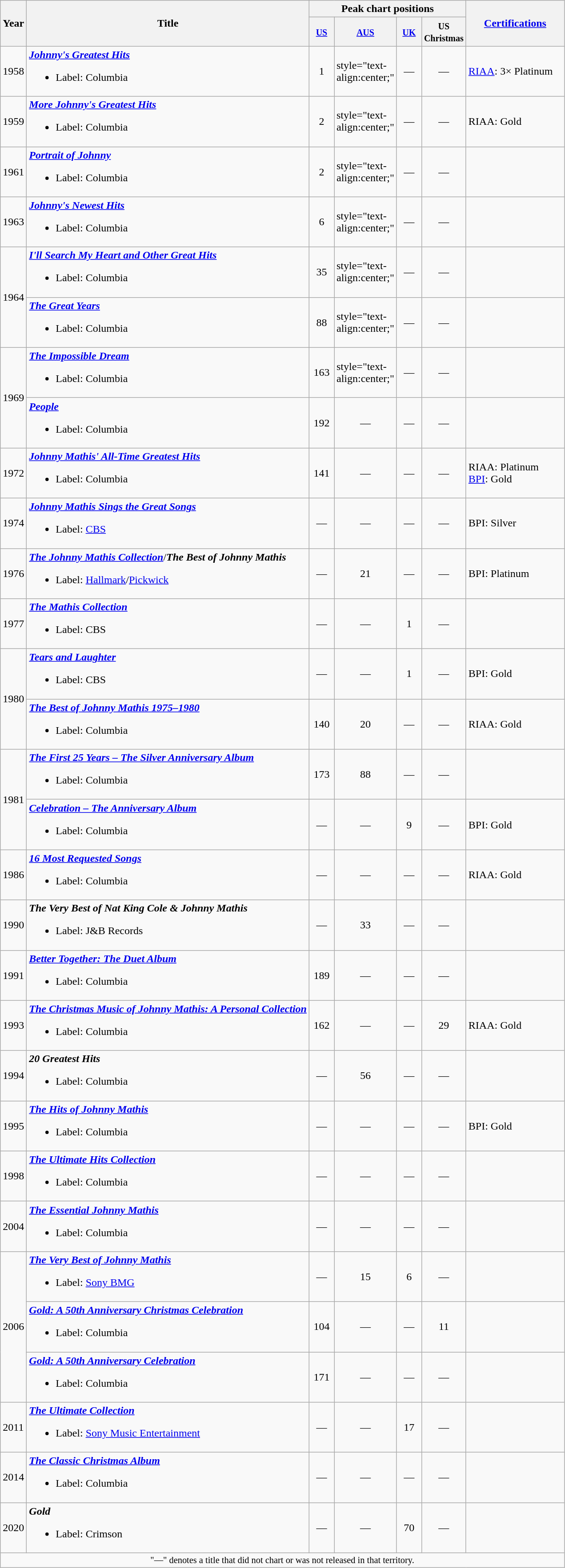<table class="wikitable">
<tr>
<th rowspan="2">Year</th>
<th rowspan="2">Title</th>
<th colspan="4">Peak chart positions</th>
<th rowspan="2" style="width:140px;"><a href='#'>Certifications</a></th>
</tr>
<tr>
<th width="30"><small><a href='#'>US</a><br></small></th>
<th width="30"><small><a href='#'>AUS</a><br></small></th>
<th width="30"><small><a href='#'>UK</a><br></small></th>
<th width="30"><small>US<br>Christmas<br></small></th>
</tr>
<tr>
<td>1958</td>
<td><strong><em><a href='#'>Johnny's Greatest Hits</a></em></strong><br><ul><li>Label: Columbia</li></ul></td>
<td style="text-align:center;">1</td>
<td>style="text-align:center;"</td>
<td style="text-align:center;">—</td>
<td style="text-align:center;">—</td>
<td><a href='#'>RIAA</a>: 3× Platinum</td>
</tr>
<tr>
<td>1959</td>
<td><strong><em><a href='#'>More Johnny's Greatest Hits</a></em></strong><br><ul><li>Label: Columbia</li></ul></td>
<td style="text-align:center;">2</td>
<td>style="text-align:center;"</td>
<td style="text-align:center;">—</td>
<td style="text-align:center;">—</td>
<td>RIAA: Gold</td>
</tr>
<tr>
<td>1961</td>
<td><strong><em><a href='#'>Portrait of Johnny</a></em></strong><br><ul><li>Label: Columbia</li></ul></td>
<td style="text-align:center;">2</td>
<td>style="text-align:center;"</td>
<td style="text-align:center;">—</td>
<td style="text-align:center;">—</td>
<td></td>
</tr>
<tr>
<td>1963</td>
<td><strong><em><a href='#'>Johnny's Newest Hits</a></em></strong><br><ul><li>Label: Columbia</li></ul></td>
<td style="text-align:center;">6</td>
<td>style="text-align:center;"</td>
<td style="text-align:center;">—</td>
<td style="text-align:center;">—</td>
<td></td>
</tr>
<tr>
<td rowspan="2">1964</td>
<td><strong><em><a href='#'>I'll Search My Heart and Other Great Hits</a></em></strong><br><ul><li>Label: Columbia</li></ul></td>
<td style="text-align:center;">35</td>
<td>style="text-align:center;"</td>
<td style="text-align:center;">—</td>
<td style="text-align:center;">—</td>
<td></td>
</tr>
<tr>
<td><strong><em><a href='#'>The Great Years</a></em></strong><br><ul><li>Label: Columbia</li></ul></td>
<td style="text-align:center;">88</td>
<td>style="text-align:center;"</td>
<td style="text-align:center;">—</td>
<td style="text-align:center;">—</td>
<td></td>
</tr>
<tr>
<td rowspan="2">1969</td>
<td><strong><em><a href='#'>The Impossible Dream</a></em></strong><br><ul><li>Label: Columbia</li></ul></td>
<td style="text-align:center;">163</td>
<td>style="text-align:center;"</td>
<td style="text-align:center;">—</td>
<td style="text-align:center;">—</td>
<td></td>
</tr>
<tr>
<td><strong><em><a href='#'>People</a></em></strong><br><ul><li>Label: Columbia</li></ul></td>
<td style="text-align:center;">192</td>
<td style="text-align:center;">—</td>
<td style="text-align:center;">—</td>
<td style="text-align:center;">—</td>
<td></td>
</tr>
<tr>
<td>1972</td>
<td><strong><em><a href='#'>Johnny Mathis' All-Time Greatest Hits</a></em></strong><br><ul><li>Label: Columbia</li></ul></td>
<td style="text-align:center;">141</td>
<td style="text-align:center;">—</td>
<td style="text-align:center;">—</td>
<td style="text-align:center;">—</td>
<td>RIAA: Platinum<br> <a href='#'>BPI</a>: Gold</td>
</tr>
<tr>
<td>1974</td>
<td><strong><em><a href='#'>Johnny Mathis Sings the Great Songs</a></em></strong><br><ul><li>Label: <a href='#'>CBS</a></li></ul></td>
<td style="text-align:center;">—</td>
<td style="text-align:center;">—</td>
<td style="text-align:center;">—</td>
<td style="text-align:center;">—</td>
<td>BPI: Silver</td>
</tr>
<tr>
<td>1976</td>
<td><strong><em><a href='#'>The Johnny Mathis Collection</a></em></strong>/<strong><em>The Best of Johnny Mathis</em></strong><br><ul><li>Label: <a href='#'>Hallmark</a>/<a href='#'>Pickwick</a></li></ul></td>
<td style="text-align:center;">—</td>
<td style="text-align:center;">21</td>
<td style="text-align:center;">—</td>
<td style="text-align:center;">—</td>
<td>BPI: Platinum</td>
</tr>
<tr>
<td>1977</td>
<td><strong><em><a href='#'>The Mathis Collection</a></em></strong><br><ul><li>Label: CBS</li></ul></td>
<td style="text-align:center;">—</td>
<td style="text-align:center;">—</td>
<td style="text-align:center;">1</td>
<td style="text-align:center;">—</td>
<td></td>
</tr>
<tr>
<td rowspan="2">1980</td>
<td><strong><em><a href='#'>Tears and Laughter</a></em></strong><br><ul><li>Label: CBS</li></ul></td>
<td style="text-align:center;">—</td>
<td style="text-align:center;">—</td>
<td style="text-align:center;">1</td>
<td style="text-align:center;">—</td>
<td>BPI: Gold</td>
</tr>
<tr>
<td><strong><em><a href='#'>The Best of Johnny Mathis 1975–1980</a></em></strong><br><ul><li>Label: Columbia</li></ul></td>
<td style="text-align:center;">140</td>
<td style="text-align:center;">20</td>
<td style="text-align:center;">—</td>
<td style="text-align:center;">—</td>
<td>RIAA: Gold</td>
</tr>
<tr>
<td rowspan="2">1981</td>
<td><strong><em><a href='#'>The First 25 Years – The Silver Anniversary Album</a></em></strong><br><ul><li>Label: Columbia</li></ul></td>
<td style="text-align:center;">173</td>
<td style="text-align:center;">88</td>
<td style="text-align:center;">—</td>
<td style="text-align:center;">—</td>
<td></td>
</tr>
<tr>
<td><strong><em><a href='#'>Celebration – The Anniversary Album</a></em></strong><br><ul><li>Label: Columbia</li></ul></td>
<td style="text-align:center;">—</td>
<td style="text-align:center;">—</td>
<td style="text-align:center;">9</td>
<td style="text-align:center;">—</td>
<td>BPI: Gold</td>
</tr>
<tr>
<td>1986</td>
<td><strong><em><a href='#'>16 Most Requested Songs</a></em></strong><br><ul><li>Label: Columbia</li></ul></td>
<td style="text-align:center;">—</td>
<td style="text-align:center;">—</td>
<td style="text-align:center;">—</td>
<td style="text-align:center;">—</td>
<td>RIAA: Gold</td>
</tr>
<tr>
<td>1990</td>
<td><strong><em>The Very Best of Nat King Cole & Johnny Mathis</em></strong><br><ul><li>Label: J&B Records</li></ul></td>
<td style="text-align:center;">—</td>
<td style="text-align:center;">33</td>
<td style="text-align:center;">—</td>
<td style="text-align:center;">—</td>
<td></td>
</tr>
<tr>
<td>1991</td>
<td><strong><em><a href='#'>Better Together: The Duet Album</a></em></strong><br><ul><li>Label: Columbia</li></ul></td>
<td style="text-align:center;">189</td>
<td style="text-align:center;">—</td>
<td style="text-align:center;">—</td>
<td style="text-align:center;">—</td>
<td></td>
</tr>
<tr>
<td>1993</td>
<td><strong><em><a href='#'>The Christmas Music of Johnny Mathis: A Personal Collection</a></em></strong><br><ul><li>Label: Columbia</li></ul></td>
<td style="text-align:center;">162</td>
<td style="text-align:center;">—</td>
<td style="text-align:center;">—</td>
<td style="text-align:center;">29</td>
<td>RIAA: Gold</td>
</tr>
<tr>
<td>1994</td>
<td><strong><em>20 Greatest Hits</em></strong><br><ul><li>Label: Columbia</li></ul></td>
<td style="text-align:center;">—</td>
<td style="text-align:center;">56</td>
<td style="text-align:center;">—</td>
<td style="text-align:center;">—</td>
<td></td>
</tr>
<tr>
<td>1995</td>
<td><strong><em><a href='#'>The Hits of Johnny Mathis</a></em></strong><br><ul><li>Label: Columbia</li></ul></td>
<td style="text-align:center;">—</td>
<td style="text-align:center;">—</td>
<td style="text-align:center;">—</td>
<td style="text-align:center;">—</td>
<td>BPI: Gold</td>
</tr>
<tr>
<td>1998</td>
<td><strong><em><a href='#'>The Ultimate Hits Collection</a></em></strong><br><ul><li>Label: Columbia</li></ul></td>
<td style="text-align:center;">—</td>
<td style="text-align:center;">—</td>
<td style="text-align:center;">—</td>
<td style="text-align:center;">—</td>
<td></td>
</tr>
<tr>
<td>2004</td>
<td><strong><em><a href='#'>The Essential Johnny Mathis</a></em></strong><br><ul><li>Label: Columbia</li></ul></td>
<td style="text-align:center;">—</td>
<td style="text-align:center;">—</td>
<td style="text-align:center;">—</td>
<td style="text-align:center;">—</td>
<td></td>
</tr>
<tr>
<td rowspan="3">2006</td>
<td><strong><em><a href='#'>The Very Best of Johnny Mathis</a></em></strong><br><ul><li>Label: <a href='#'>Sony BMG</a></li></ul></td>
<td style="text-align:center;">—</td>
<td style="text-align:center;">15</td>
<td style="text-align:center;">6</td>
<td style="text-align:center;">—</td>
<td></td>
</tr>
<tr>
<td><strong><em><a href='#'>Gold: A 50th Anniversary Christmas Celebration</a></em></strong><br><ul><li>Label: Columbia</li></ul></td>
<td style="text-align:center;">104</td>
<td style="text-align:center;">—</td>
<td style="text-align:center;">—</td>
<td style="text-align:center;">11</td>
<td></td>
</tr>
<tr>
<td><strong><em><a href='#'>Gold: A 50th Anniversary Celebration</a></em></strong><br><ul><li>Label: Columbia</li></ul></td>
<td style="text-align:center;">171</td>
<td style="text-align:center;">—</td>
<td style="text-align:center;">—</td>
<td style="text-align:center;">—</td>
<td></td>
</tr>
<tr>
<td>2011</td>
<td><strong><em><a href='#'>The Ultimate Collection</a></em></strong><br><ul><li>Label: <a href='#'>Sony Music Entertainment</a></li></ul></td>
<td style="text-align:center;">—</td>
<td style="text-align:center;">—</td>
<td style="text-align:center;">17</td>
<td style="text-align:center;">—</td>
<td></td>
</tr>
<tr>
<td>2014</td>
<td><strong><em><a href='#'>The Classic Christmas Album</a></em></strong><br><ul><li>Label: Columbia</li></ul></td>
<td style="text-align:center;">—</td>
<td style="text-align:center;">—</td>
<td style="text-align:center;">—</td>
<td style="text-align:center;">—</td>
<td></td>
</tr>
<tr>
<td>2020</td>
<td><strong><em>Gold</em></strong><br><ul><li>Label: Crimson</li></ul></td>
<td style="text-align:center;">—</td>
<td style="text-align:center;">—</td>
<td style="text-align:center;">70</td>
<td style="text-align:center;">—</td>
<td></td>
</tr>
<tr>
<td colspan="19" style="text-align:center; font-size:85%">"—" denotes a title that did not chart or was not released in that territory.</td>
</tr>
</table>
